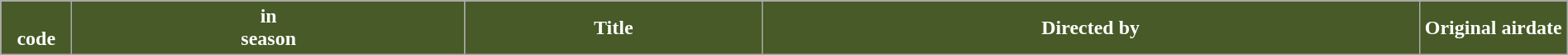<table class="wikitable plainrowheaders" style="width:100%; margin:auto;">
<tr>
<th style="background-color:#475A27; color: #ffffff; width:50px;"><br>code</th>
<th style="background-color:#475A27; color: #ffffff;"> in<br>season</th>
<th style="background-color:#475A27; color: #ffffff;">Title</th>
<th style="background-color:#475A27; color: #ffffff;">Directed by</th>
<th style="background-color:#475A27; color: #ffffff; width:112px;">Original airdate<br>














</th>
</tr>
</table>
